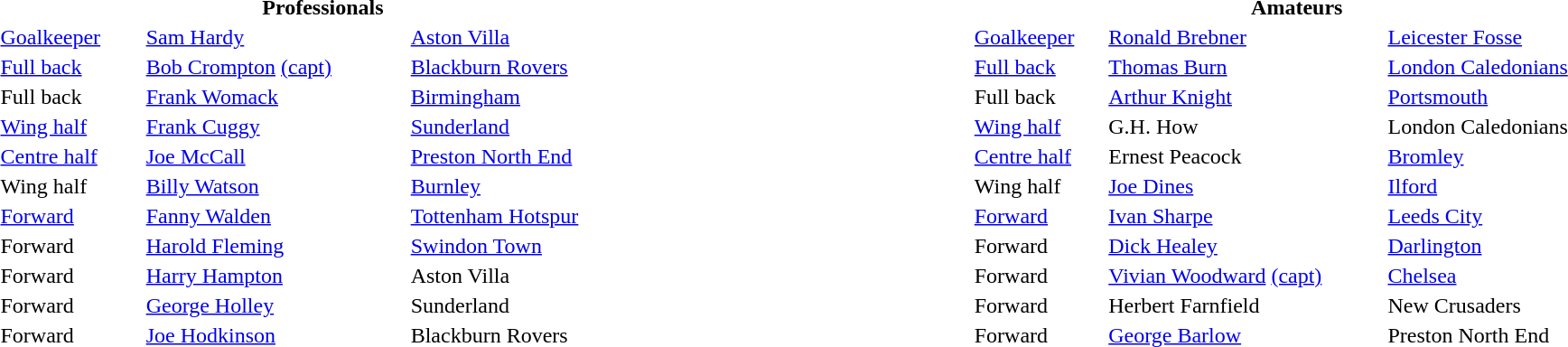<table width="95%">
<tr>
<th colspan="3" width="40%">Professionals</th>
<th width="20%"></th>
<th colspan="3" width="40%">Amateurs</th>
</tr>
<tr>
<td><a href='#'>Goalkeeper</a></td>
<td><a href='#'>Sam Hardy</a></td>
<td><a href='#'>Aston Villa</a></td>
<td></td>
<td><a href='#'>Goalkeeper</a></td>
<td><a href='#'>Ronald Brebner</a></td>
<td><a href='#'>Leicester Fosse</a></td>
</tr>
<tr>
<td><a href='#'>Full back</a></td>
<td><a href='#'>Bob Crompton</a> <a href='#'>(capt)</a></td>
<td><a href='#'>Blackburn Rovers</a></td>
<td></td>
<td><a href='#'>Full back</a></td>
<td><a href='#'>Thomas Burn</a></td>
<td><a href='#'>London Caledonians</a></td>
</tr>
<tr>
<td>Full back</td>
<td><a href='#'>Frank Womack</a></td>
<td><a href='#'>Birmingham</a></td>
<td></td>
<td>Full back</td>
<td><a href='#'>Arthur Knight</a></td>
<td><a href='#'>Portsmouth</a></td>
</tr>
<tr>
<td><a href='#'>Wing half</a></td>
<td><a href='#'>Frank Cuggy</a></td>
<td><a href='#'>Sunderland</a></td>
<td></td>
<td><a href='#'>Wing half</a></td>
<td>G.H. How</td>
<td>London Caledonians</td>
</tr>
<tr>
<td><a href='#'>Centre half</a></td>
<td><a href='#'>Joe McCall</a></td>
<td><a href='#'>Preston North End</a></td>
<td></td>
<td><a href='#'>Centre half</a></td>
<td>Ernest Peacock</td>
<td><a href='#'>Bromley</a></td>
</tr>
<tr>
<td>Wing half</td>
<td><a href='#'>Billy Watson</a></td>
<td><a href='#'>Burnley</a></td>
<td></td>
<td>Wing half</td>
<td><a href='#'>Joe Dines</a></td>
<td><a href='#'>Ilford</a></td>
</tr>
<tr>
<td><a href='#'>Forward</a></td>
<td><a href='#'>Fanny Walden</a></td>
<td><a href='#'>Tottenham Hotspur</a></td>
<td></td>
<td><a href='#'>Forward</a></td>
<td><a href='#'>Ivan Sharpe</a></td>
<td><a href='#'>Leeds City</a></td>
</tr>
<tr>
<td>Forward</td>
<td><a href='#'>Harold Fleming</a></td>
<td><a href='#'>Swindon Town</a></td>
<td></td>
<td>Forward</td>
<td><a href='#'>Dick Healey</a></td>
<td><a href='#'>Darlington</a></td>
</tr>
<tr>
<td>Forward</td>
<td><a href='#'>Harry Hampton</a></td>
<td>Aston Villa</td>
<td></td>
<td>Forward</td>
<td><a href='#'>Vivian Woodward</a> <a href='#'>(capt)</a></td>
<td><a href='#'>Chelsea</a></td>
</tr>
<tr>
<td>Forward</td>
<td><a href='#'>George Holley</a></td>
<td>Sunderland</td>
<td></td>
<td>Forward</td>
<td>Herbert Farnfield</td>
<td>New Crusaders</td>
</tr>
<tr>
<td>Forward</td>
<td><a href='#'>Joe Hodkinson</a></td>
<td>Blackburn Rovers</td>
<td></td>
<td>Forward</td>
<td><a href='#'>George Barlow</a></td>
<td>Preston North End</td>
</tr>
<tr>
</tr>
</table>
